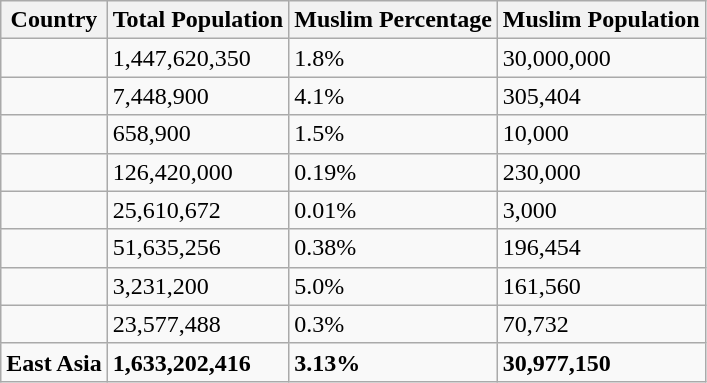<table class="wikitable sortable">
<tr>
<th>Country</th>
<th>Total Population</th>
<th>Muslim Percentage</th>
<th>Muslim Population</th>
</tr>
<tr>
<td></td>
<td>1,447,620,350</td>
<td>1.8%</td>
<td>30,000,000</td>
</tr>
<tr>
<td></td>
<td>7,448,900</td>
<td>4.1%</td>
<td>305,404</td>
</tr>
<tr>
<td></td>
<td>658,900</td>
<td>1.5%</td>
<td>10,000</td>
</tr>
<tr>
<td></td>
<td>126,420,000</td>
<td>0.19%</td>
<td>230,000</td>
</tr>
<tr>
<td></td>
<td>25,610,672</td>
<td>0.01%</td>
<td>3,000</td>
</tr>
<tr>
<td></td>
<td>51,635,256</td>
<td>0.38%</td>
<td>196,454</td>
</tr>
<tr>
<td></td>
<td>3,231,200</td>
<td>5.0%</td>
<td>161,560</td>
</tr>
<tr>
<td></td>
<td>23,577,488</td>
<td>0.3%</td>
<td>70,732</td>
</tr>
<tr>
<td><strong>East Asia</strong></td>
<td><strong>1,633,202,416</strong></td>
<td><strong>3.13%</strong></td>
<td><strong>30,977,150<strong><em></td>
</tr>
</table>
